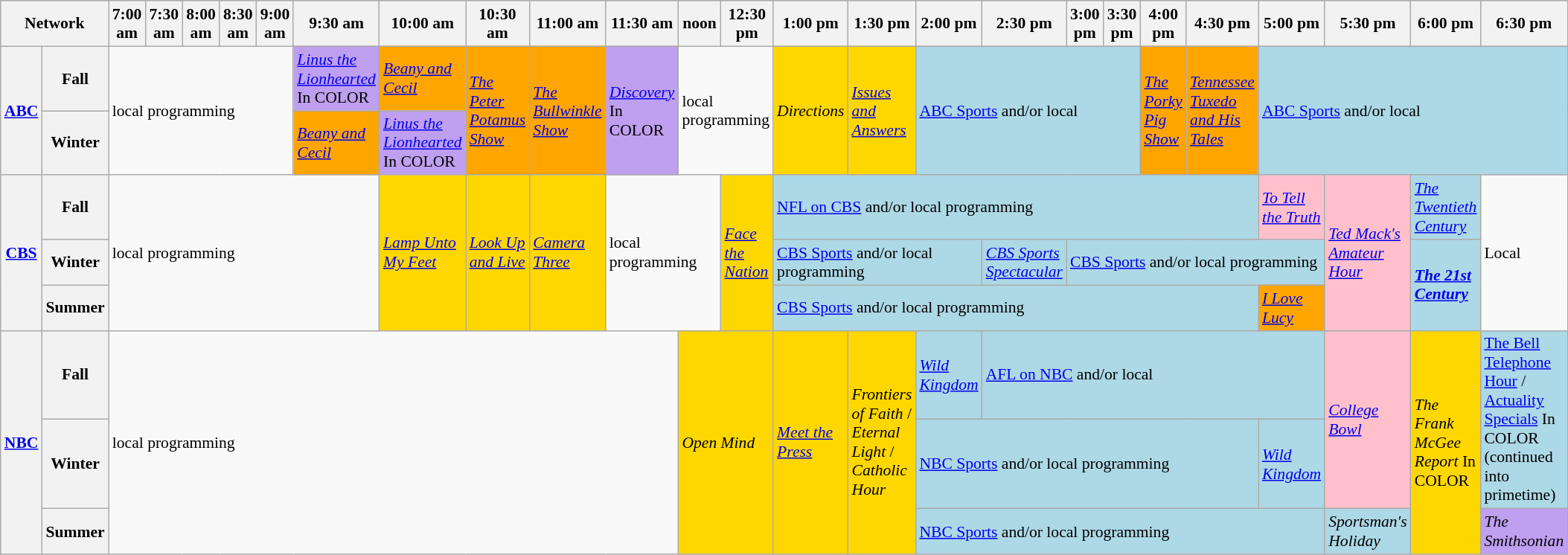<table class=wikitable style="font-size:90%">
<tr>
<th width="1.5%" bgcolor="#C0C0C0" colspan="2">Network</th>
<th width="13%" bgcolor="#C0C0C0">7:00 am</th>
<th width="14%" bgcolor="#C0C0C0">7:30 am</th>
<th width="13%" bgcolor="#C0C0C0">8:00 am</th>
<th width="14%" bgcolor="#C0C0C0">8:30 am</th>
<th width="13%" bgcolor="#C0C0C0">9:00 am</th>
<th width="14%" bgcolor="#C0C0C0">9:30 am</th>
<th width="13%" bgcolor="#C0C0C0">10:00 am</th>
<th width="14%" bgcolor="#C0C0C0">10:30 am</th>
<th width="13%" bgcolor="#C0C0C0">11:00 am</th>
<th width="14%" bgcolor="#C0C0C0">11:30 am</th>
<th width="13%" bgcolor="#C0C0C0">noon</th>
<th width="14%" bgcolor="#C0C0C0">12:30 pm</th>
<th width="13%" bgcolor="#C0C0C0">1:00 pm</th>
<th width="14%" bgcolor="#C0C0C0">1:30 pm</th>
<th width="13%" bgcolor="#C0C0C0">2:00 pm</th>
<th width="14%" bgcolor="#C0C0C0">2:30 pm</th>
<th width="13%" bgcolor="#C0C0C0">3:00 pm</th>
<th width="14%" bgcolor="#C0C0C0">3:30 pm</th>
<th width="13%" bgcolor="#C0C0C0">4:00 pm</th>
<th width="14%" bgcolor="#C0C0C0">4:30 pm</th>
<th width="13%" bgcolor="#C0C0C0">5:00 pm</th>
<th width="14%" bgcolor="#C0C0C0">5:30 pm</th>
<th width="13%" bgcolor="#C0C0C0">6:00 pm</th>
<th width="14%" bgcolor="#C0C0C0">6:30 pm</th>
</tr>
<tr>
<th bgcolor="#C0C0C0" rowspan=2><a href='#'>ABC</a></th>
<th bgcolor=#C0C0C0>Fall</th>
<td colspan="5"rowspan=2>local programming</td>
<td bgcolor=bf9fef><em><a href='#'>Linus the Lionhearted</a></em> In <span>C</span><span>O</span><span>L</span><span>O</span><span>R</span></td>
<td bgcolor=orange><em><a href='#'>Beany and Cecil</a></em> </td>
<td bgcolor=orange rowspan=2><em><a href='#'>The Peter Potamus Show</a></em> </td>
<td bgcolor=orange rowspan=2><em><a href='#'>The Bullwinkle Show</a></em> </td>
<td bgcolor=bf9fef rowspan=2><em><a href='#'>Discovery</a></em> In <span>C</span><span>O</span><span>L</span><span>O</span><span>R</span></td>
<td colspan="2" rowspan=2>local programming</td>
<td bgcolor="gold" rowspan=2><em>Directions</em></td>
<td bgcolor="gold" rowspan=2><em><a href='#'>Issues and Answers</a></em></td>
<td bgcolor="lightblue" colspan=4 rowspan=2><a href='#'>ABC Sports</a> and/or local</td>
<td bgcolor=orange rowspan=2><em><a href='#'>The Porky Pig Show</a></em> </td>
<td bgcolor=orange rowspan=2><em><a href='#'>Tennessee Tuxedo and His Tales</a></em> </td>
<td bgcolor="lightblue" colspan=4 rowspan=2><a href='#'>ABC Sports</a> and/or local</td>
</tr>
<tr>
<th bgcolor=#C0C0C0>Winter</th>
<td bgcolor="orange"><em><a href='#'>Beany and Cecil</a></em> </td>
<td bgcolor=bf9fef><em><a href='#'>Linus the Lionhearted</a></em> In <span>C</span><span>O</span><span>L</span><span>O</span><span>R</span></td>
</tr>
<tr>
<th bgcolor="#C0C0C0" rowspan=3><a href='#'>CBS</a></th>
<th bgcolor=#C0C0C0>Fall</th>
<td colspan="6" rowspan=3>local programming</td>
<td bgcolor=gold rowspan=3><em><a href='#'>Lamp Unto My Feet</a></em></td>
<td bgcolor="gold" rowspan=3><em><a href='#'>Look Up and Live</a></em></td>
<td bgcolor="gold" rowspan=3><em><a href='#'>Camera Three</a></em></td>
<td colspan=2 rowspan=3>local programming</td>
<td bgcolor="gold" rowspan=3><em><a href='#'>Face the Nation</a></em></td>
<td bgcolor="lightblue" colspan=8><a href='#'>NFL on CBS</a> and/or local programming</td>
<td bgcolor="pink"><em><a href='#'>To Tell the Truth</a></em></td>
<td bgcolor="pink" rowspan=3><em><a href='#'>Ted Mack's Amateur Hour</a></em></td>
<td bgcolor="lightblue"><em><a href='#'>The Twentieth Century</a></em></td>
<td colspan=1 rowspan=3>Local</td>
</tr>
<tr>
<th bgcolor=#C0C0C0>Winter</th>
<td bgcolor="lightblue" colspan=3><a href='#'>CBS Sports</a> and/or local programming</td>
<td bgcolor="lightblue"><em><a href='#'>CBS Sports Spectacular</a></em></td>
<td bgcolor="lightblue" colspan=5><a href='#'>CBS Sports</a> and/or local programming</td>
<td bgcolor="lightblue"rowspan=2><strong><em><a href='#'>The 21st Century</a></em></strong></td>
</tr>
<tr>
<th bgcolor=#C0C0C0>Summer</th>
<td bgcolor="lightblue" colspan=8><a href='#'>CBS Sports</a> and/or local programming</td>
<td bgcolor="orange"><em><a href='#'>I Love Lucy</a></em> </td>
</tr>
<tr>
<th bgcolor="#C0C0C0" rowspan=3><a href='#'>NBC</a></th>
<th bgcolor=#C0C0C0>Fall</th>
<td colspan="10" rowspan=3>local programming</td>
<td bgcolor="gold" colspan="2" rowspan=3><em>Open Mind</em></td>
<td bgcolor="gold" rowspan=3><em><a href='#'>Meet the Press</a></em></td>
<td bgcolor="gold" rowspan=3><em>Frontiers of Faith</em> / <em>Eternal Light</em> / <em>Catholic Hour</em></td>
<td bgcolor="lightblue"><em><a href='#'>Wild Kingdom</a></em></td>
<td bgcolor=lightblue colspan=6><a href='#'>AFL on NBC</a> and/or local</td>
<td bgcolor="pink" rowspan=2><em><a href='#'>College Bowl</a></em></td>
<td bgcolor=gold rowspan=3><em>The Frank McGee Report</em> In <span>C</span><span>O</span><span>L</span><span>O</span><span>R</span></td>
<td bgcolor=lightblue rowspan=2><a href='#'>The Bell Telephone Hour</a> / <a href='#'>Actuality Specials</a> In <span>C</span><span>O</span><span>L</span><span>O</span><span>R</span> (continued into primetime)</td>
</tr>
<tr>
<th bgcolor=#C0C0C0>Winter</th>
<td bgcolor="lightblue" colspan=6><a href='#'>NBC Sports</a> and/or local programming</td>
<td bgcolor="lightblue"><em><a href='#'>Wild Kingdom</a></em></td>
</tr>
<tr>
<th bgcolor=#C0C0C0>Summer</th>
<td bgcolor="lightblue" colspan=7><a href='#'>NBC Sports</a> and/or local programming</td>
<td bgcolor=lightblue><em>Sportsman's Holiday</em></td>
<td bgcolor="bf9fef"><em>The Smithsonian</em></td>
</tr>
</table>
